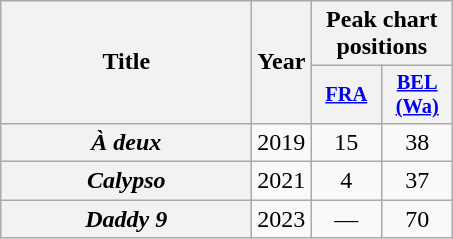<table class="wikitable plainrowheaders" style="text-align:center;">
<tr>
<th scope="col" rowspan="2" style="width:10em;">Title</th>
<th scope="col" rowspan="2" style="width:2em;">Year</th>
<th scope="col" colspan="2">Peak chart positions</th>
</tr>
<tr>
<th scope="col" style="width:3em;font-size:85%;"><a href='#'>FRA</a><br></th>
<th scope="col" style="width:3em;font-size:85%;"><a href='#'>BEL <br>(Wa)</a><br></th>
</tr>
<tr>
<th scope="row"><em>À deux</em></th>
<td>2019</td>
<td>15</td>
<td>38</td>
</tr>
<tr>
<th scope="row"><em>Calypso</em></th>
<td>2021</td>
<td>4</td>
<td>37</td>
</tr>
<tr>
<th scope="row"><em>Daddy 9</em></th>
<td>2023</td>
<td>—</td>
<td>70</td>
</tr>
</table>
